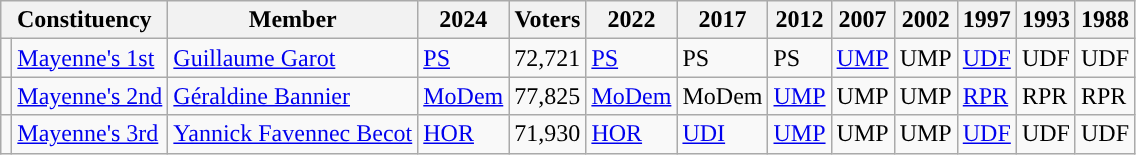<table class="wikitable sortable">
<tr>
<th colspan="2">Constituency</th>
<th>Member</th>
<th>2024</th>
<th>Voters</th>
<th>2022</th>
<th>2017</th>
<th>2012</th>
<th>2007</th>
<th>2002</th>
<th>1997</th>
<th>1993</th>
<th>1988</th>
</tr>
<tr>
<td style="background-color: "></td>
<td><a href='#'>Mayenne's 1st</a></td>
<td><a href='#'>Guillaume Garot</a></td>
<td><a href='#'>PS</a></td>
<td>72,721</td>
<td><a href='#'>PS</a></td>
<td>PS</td>
<td>PS</td>
<td><a href='#'>UMP</a></td>
<td>UMP</td>
<td><a href='#'>UDF</a></td>
<td>UDF</td>
<td>UDF</td>
</tr>
<tr>
<td style="background-color: "></td>
<td><a href='#'>Mayenne's 2nd</a></td>
<td><a href='#'>Géraldine Bannier</a></td>
<td><a href='#'>MoDem</a></td>
<td>77,825</td>
<td><a href='#'>MoDem</a></td>
<td>MoDem</td>
<td><a href='#'>UMP</a></td>
<td>UMP</td>
<td>UMP</td>
<td><a href='#'>RPR</a></td>
<td>RPR</td>
<td>RPR</td>
</tr>
<tr>
<td style="background-color: "></td>
<td><a href='#'>Mayenne's 3rd</a></td>
<td><a href='#'>Yannick Favennec Becot</a></td>
<td><a href='#'>HOR</a></td>
<td>71,930</td>
<td><a href='#'>HOR</a></td>
<td><a href='#'>UDI</a></td>
<td><a href='#'>UMP</a></td>
<td>UMP</td>
<td>UMP</td>
<td><a href='#'>UDF</a></td>
<td>UDF</td>
<td>UDF</td>
</tr>
</table>
